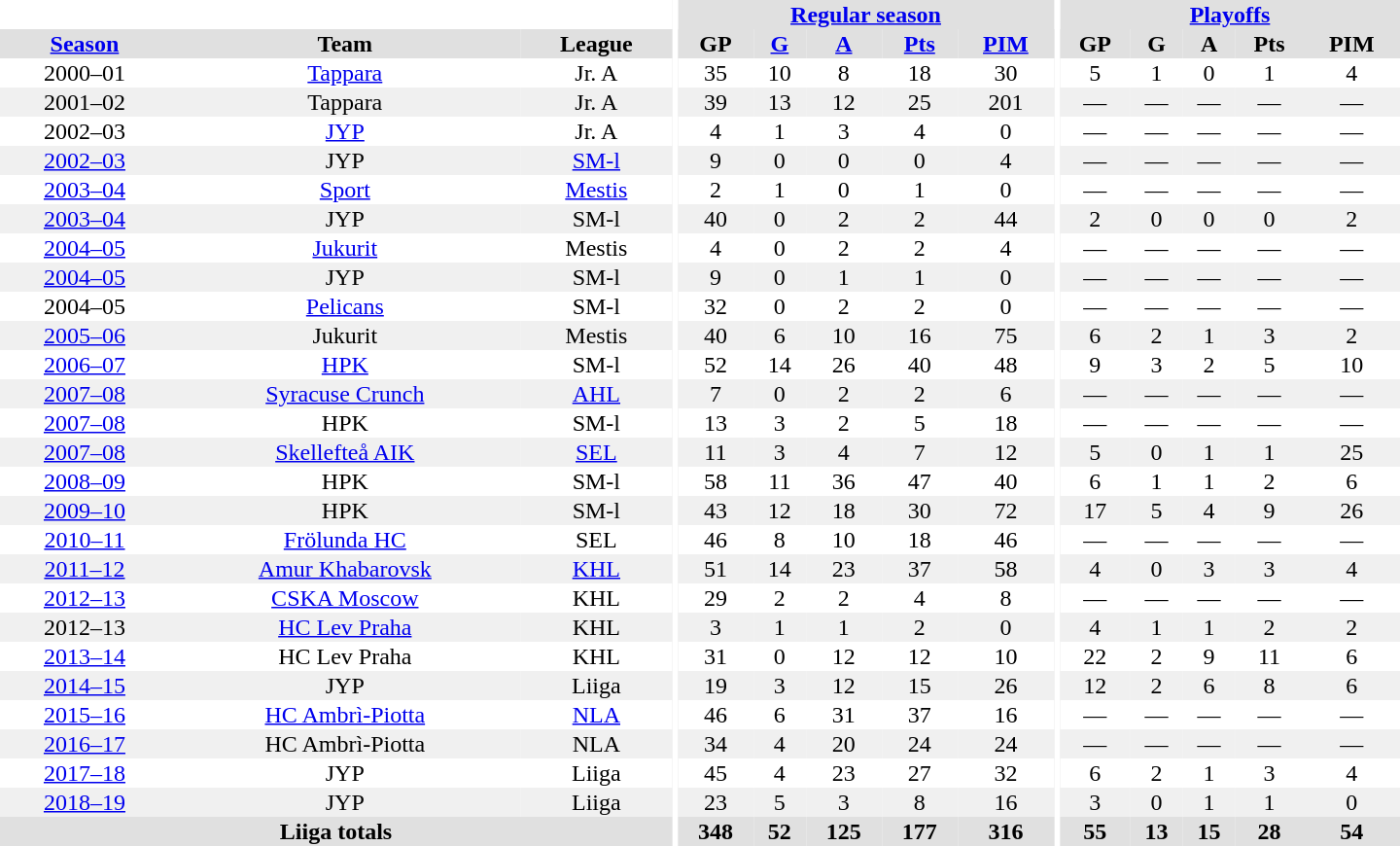<table border="0" cellpadding="1" cellspacing="0" style="text-align:center; width:60em">
<tr bgcolor="#e0e0e0">
<th colspan="3" bgcolor="#ffffff"></th>
<th rowspan="99" bgcolor="#ffffff"></th>
<th colspan="5"><a href='#'>Regular season</a></th>
<th rowspan="99" bgcolor="#ffffff"></th>
<th colspan="5"><a href='#'>Playoffs</a></th>
</tr>
<tr bgcolor="#e0e0e0">
<th><a href='#'>Season</a></th>
<th>Team</th>
<th>League</th>
<th>GP</th>
<th><a href='#'>G</a></th>
<th><a href='#'>A</a></th>
<th><a href='#'>Pts</a></th>
<th><a href='#'>PIM</a></th>
<th>GP</th>
<th>G</th>
<th>A</th>
<th>Pts</th>
<th>PIM</th>
</tr>
<tr>
<td>2000–01</td>
<td><a href='#'>Tappara</a></td>
<td>Jr. A</td>
<td>35</td>
<td>10</td>
<td>8</td>
<td>18</td>
<td>30</td>
<td>5</td>
<td>1</td>
<td>0</td>
<td>1</td>
<td>4</td>
</tr>
<tr bgcolor="#f0f0f0">
<td>2001–02</td>
<td>Tappara</td>
<td>Jr. A</td>
<td>39</td>
<td>13</td>
<td>12</td>
<td>25</td>
<td>201</td>
<td>—</td>
<td>—</td>
<td>—</td>
<td>—</td>
<td>—</td>
</tr>
<tr>
<td>2002–03</td>
<td><a href='#'>JYP</a></td>
<td>Jr. A</td>
<td>4</td>
<td>1</td>
<td>3</td>
<td>4</td>
<td>0</td>
<td>—</td>
<td>—</td>
<td>—</td>
<td>—</td>
<td>—</td>
</tr>
<tr bgcolor="#f0f0f0">
<td><a href='#'>2002–03</a></td>
<td>JYP</td>
<td><a href='#'>SM-l</a></td>
<td>9</td>
<td>0</td>
<td>0</td>
<td>0</td>
<td>4</td>
<td>—</td>
<td>—</td>
<td>—</td>
<td>—</td>
<td>—</td>
</tr>
<tr>
<td><a href='#'>2003–04</a></td>
<td><a href='#'>Sport</a></td>
<td><a href='#'>Mestis</a></td>
<td>2</td>
<td>1</td>
<td>0</td>
<td>1</td>
<td>0</td>
<td>—</td>
<td>—</td>
<td>—</td>
<td>—</td>
<td>—</td>
</tr>
<tr bgcolor="#f0f0f0">
<td><a href='#'>2003–04</a></td>
<td>JYP</td>
<td>SM-l</td>
<td>40</td>
<td>0</td>
<td>2</td>
<td>2</td>
<td>44</td>
<td>2</td>
<td>0</td>
<td>0</td>
<td>0</td>
<td>2</td>
</tr>
<tr>
<td><a href='#'>2004–05</a></td>
<td><a href='#'>Jukurit</a></td>
<td>Mestis</td>
<td>4</td>
<td>0</td>
<td>2</td>
<td>2</td>
<td>4</td>
<td>—</td>
<td>—</td>
<td>—</td>
<td>—</td>
<td>—</td>
</tr>
<tr bgcolor="#f0f0f0">
<td><a href='#'>2004–05</a></td>
<td>JYP</td>
<td>SM-l</td>
<td>9</td>
<td>0</td>
<td>1</td>
<td>1</td>
<td>0</td>
<td>—</td>
<td>—</td>
<td>—</td>
<td>—</td>
<td>—</td>
</tr>
<tr>
<td>2004–05</td>
<td><a href='#'>Pelicans</a></td>
<td>SM-l</td>
<td>32</td>
<td>0</td>
<td>2</td>
<td>2</td>
<td>0</td>
<td>—</td>
<td>—</td>
<td>—</td>
<td>—</td>
<td>—</td>
</tr>
<tr bgcolor="#f0f0f0">
<td><a href='#'>2005–06</a></td>
<td>Jukurit</td>
<td>Mestis</td>
<td>40</td>
<td>6</td>
<td>10</td>
<td>16</td>
<td>75</td>
<td>6</td>
<td>2</td>
<td>1</td>
<td>3</td>
<td>2</td>
</tr>
<tr>
<td><a href='#'>2006–07</a></td>
<td><a href='#'>HPK</a></td>
<td>SM-l</td>
<td>52</td>
<td>14</td>
<td>26</td>
<td>40</td>
<td>48</td>
<td>9</td>
<td>3</td>
<td>2</td>
<td>5</td>
<td>10</td>
</tr>
<tr bgcolor="#f0f0f0">
<td><a href='#'>2007–08</a></td>
<td><a href='#'>Syracuse Crunch</a></td>
<td><a href='#'>AHL</a></td>
<td>7</td>
<td>0</td>
<td>2</td>
<td>2</td>
<td>6</td>
<td>—</td>
<td>—</td>
<td>—</td>
<td>—</td>
<td>—</td>
</tr>
<tr>
<td><a href='#'>2007–08</a></td>
<td>HPK</td>
<td>SM-l</td>
<td>13</td>
<td>3</td>
<td>2</td>
<td>5</td>
<td>18</td>
<td>—</td>
<td>—</td>
<td>—</td>
<td>—</td>
<td>—</td>
</tr>
<tr bgcolor="#f0f0f0">
<td><a href='#'>2007–08</a></td>
<td><a href='#'>Skellefteå AIK</a></td>
<td><a href='#'>SEL</a></td>
<td>11</td>
<td>3</td>
<td>4</td>
<td>7</td>
<td>12</td>
<td>5</td>
<td>0</td>
<td>1</td>
<td>1</td>
<td>25</td>
</tr>
<tr>
<td><a href='#'>2008–09</a></td>
<td>HPK</td>
<td>SM-l</td>
<td>58</td>
<td>11</td>
<td>36</td>
<td>47</td>
<td>40</td>
<td>6</td>
<td>1</td>
<td>1</td>
<td>2</td>
<td>6</td>
</tr>
<tr bgcolor="#f0f0f0">
<td><a href='#'>2009–10</a></td>
<td>HPK</td>
<td>SM-l</td>
<td>43</td>
<td>12</td>
<td>18</td>
<td>30</td>
<td>72</td>
<td>17</td>
<td>5</td>
<td>4</td>
<td>9</td>
<td>26</td>
</tr>
<tr>
<td><a href='#'>2010–11</a></td>
<td><a href='#'>Frölunda HC</a></td>
<td>SEL</td>
<td>46</td>
<td>8</td>
<td>10</td>
<td>18</td>
<td>46</td>
<td>—</td>
<td>—</td>
<td>—</td>
<td>—</td>
<td>—</td>
</tr>
<tr bgcolor="#f0f0f0">
<td><a href='#'>2011–12</a></td>
<td><a href='#'>Amur Khabarovsk</a></td>
<td><a href='#'>KHL</a></td>
<td>51</td>
<td>14</td>
<td>23</td>
<td>37</td>
<td>58</td>
<td>4</td>
<td>0</td>
<td>3</td>
<td>3</td>
<td>4</td>
</tr>
<tr>
<td><a href='#'>2012–13</a></td>
<td><a href='#'>CSKA Moscow</a></td>
<td>KHL</td>
<td>29</td>
<td>2</td>
<td>2</td>
<td>4</td>
<td>8</td>
<td>—</td>
<td>—</td>
<td>—</td>
<td>—</td>
<td>—</td>
</tr>
<tr bgcolor="#f0f0f0">
<td>2012–13</td>
<td><a href='#'>HC Lev Praha</a></td>
<td>KHL</td>
<td>3</td>
<td>1</td>
<td>1</td>
<td>2</td>
<td>0</td>
<td>4</td>
<td>1</td>
<td>1</td>
<td>2</td>
<td>2</td>
</tr>
<tr>
<td><a href='#'>2013–14</a></td>
<td>HC Lev Praha</td>
<td>KHL</td>
<td>31</td>
<td>0</td>
<td>12</td>
<td>12</td>
<td>10</td>
<td>22</td>
<td>2</td>
<td>9</td>
<td>11</td>
<td>6</td>
</tr>
<tr bgcolor="#f0f0f0">
<td><a href='#'>2014–15</a></td>
<td>JYP</td>
<td>Liiga</td>
<td>19</td>
<td>3</td>
<td>12</td>
<td>15</td>
<td>26</td>
<td>12</td>
<td>2</td>
<td>6</td>
<td>8</td>
<td>6</td>
</tr>
<tr>
<td><a href='#'>2015–16</a></td>
<td><a href='#'>HC Ambrì-Piotta</a></td>
<td><a href='#'>NLA</a></td>
<td>46</td>
<td>6</td>
<td>31</td>
<td>37</td>
<td>16</td>
<td>—</td>
<td>—</td>
<td>—</td>
<td>—</td>
<td>—</td>
</tr>
<tr bgcolor="#f0f0f0">
<td><a href='#'>2016–17</a></td>
<td>HC Ambrì-Piotta</td>
<td>NLA</td>
<td>34</td>
<td>4</td>
<td>20</td>
<td>24</td>
<td>24</td>
<td>—</td>
<td>—</td>
<td>—</td>
<td>—</td>
<td>—</td>
</tr>
<tr>
<td><a href='#'>2017–18</a></td>
<td>JYP</td>
<td>Liiga</td>
<td>45</td>
<td>4</td>
<td>23</td>
<td>27</td>
<td>32</td>
<td>6</td>
<td>2</td>
<td>1</td>
<td>3</td>
<td>4</td>
</tr>
<tr bgcolor="#f0f0f0">
<td><a href='#'>2018–19</a></td>
<td>JYP</td>
<td>Liiga</td>
<td>23</td>
<td>5</td>
<td>3</td>
<td>8</td>
<td>16</td>
<td>3</td>
<td>0</td>
<td>1</td>
<td>1</td>
<td>0</td>
</tr>
<tr bgcolor="#e0e0e0">
<th colspan="3">Liiga totals</th>
<th>348</th>
<th>52</th>
<th>125</th>
<th>177</th>
<th>316</th>
<th>55</th>
<th>13</th>
<th>15</th>
<th>28</th>
<th>54</th>
</tr>
</table>
